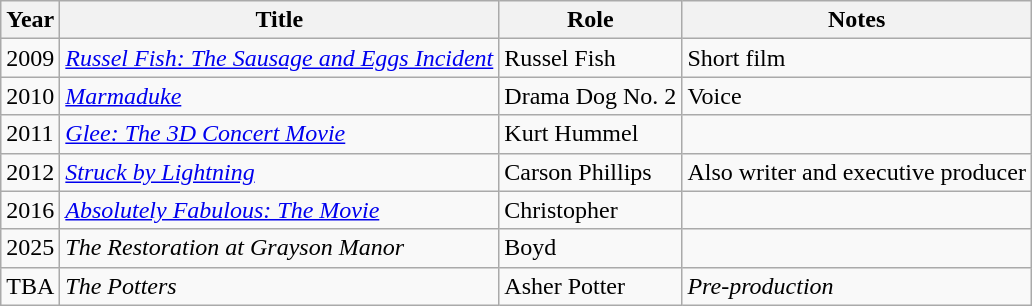<table class="wikitable sortable plainrowheaders">
<tr>
<th scope="col">Year</th>
<th scope="col">Title</th>
<th scope="col">Role</th>
<th scope="col" class="unsortable">Notes</th>
</tr>
<tr>
<td>2009</td>
<td><em><a href='#'>Russel Fish: The Sausage and Eggs Incident</a></em></td>
<td>Russel Fish</td>
<td>Short film</td>
</tr>
<tr>
<td>2010</td>
<td><em><a href='#'>Marmaduke</a></em></td>
<td>Drama Dog No. 2</td>
<td>Voice</td>
</tr>
<tr>
<td>2011</td>
<td><em><a href='#'>Glee: The 3D Concert Movie</a></em></td>
<td>Kurt Hummel</td>
<td></td>
</tr>
<tr>
<td>2012</td>
<td><em><a href='#'>Struck by Lightning</a></em></td>
<td>Carson Phillips</td>
<td>Also writer and executive producer</td>
</tr>
<tr>
<td>2016</td>
<td><em><a href='#'>Absolutely Fabulous: The Movie</a></em></td>
<td>Christopher</td>
<td></td>
</tr>
<tr>
<td>2025</td>
<td><em>The Restoration at Grayson Manor</em></td>
<td>Boyd</td>
<td></td>
</tr>
<tr>
<td>TBA</td>
<td><em>The Potters</em></td>
<td>Asher Potter</td>
<td><em>Pre-production</em></td>
</tr>
</table>
